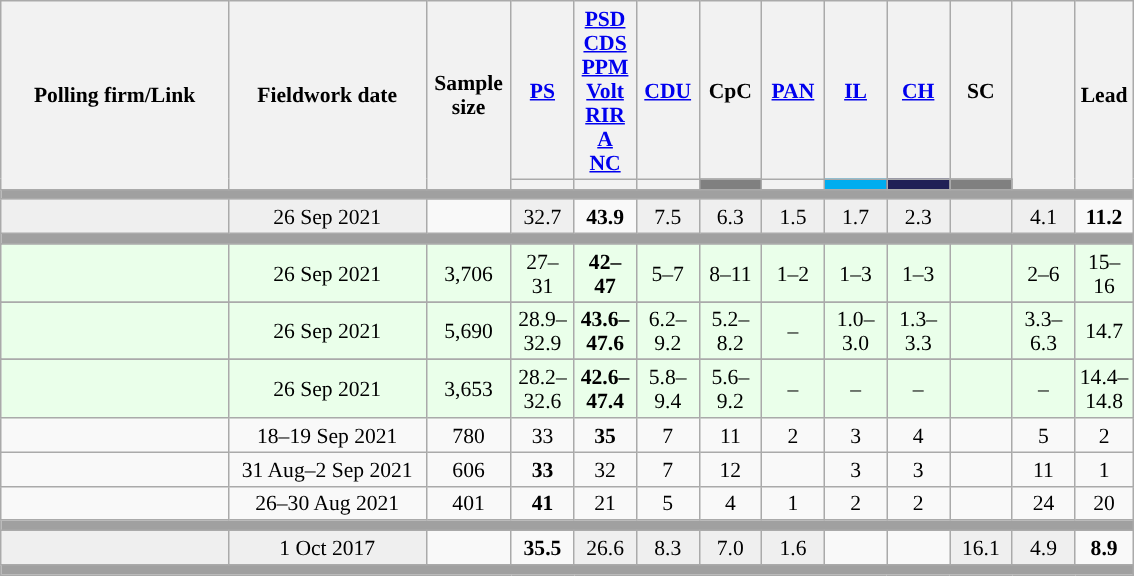<table class="wikitable sortable mw-datatable" style="text-align:center;font-size:90%;line-height:16px;">
<tr style="height:42px;">
<th style="width:145px;" rowspan="2">Polling firm/Link</th>
<th style="width:125px;" rowspan="2">Fieldwork date</th>
<th class="unsortable" style="width:50px;" rowspan="2">Sample size</th>
<th class="unsortable" style="width:35px;"><a href='#'>PS</a></th>
<th class="unsortable" style="width:35px;"><a href='#'>PSD</a><br><a href='#'>CDS</a><br><a href='#'>PPM</a><br><a href='#'>Volt</a><br><a href='#'>RIR</a><br><a href='#'>A</a><br><a href='#'>NC</a></th>
<th class="unsortable" style="width:35px;"><a href='#'>CDU</a></th>
<th class="unsortable" style="width:35px;">CpC</th>
<th class="unsortable" style="width:35px;"><a href='#'>PAN</a></th>
<th class="unsortable" style="width:35px;"><a href='#'>IL</a></th>
<th class="unsortable" style="width:35px;"><a href='#'>CH</a></th>
<th class="unsortable" style="width:35px;">SC</th>
<th class="unsortable" style="width:35px;" rowspan="2"></th>
<th class="unsortable" style="width:30px;" rowspan="2">Lead</th>
</tr>
<tr>
<th class="unsortable" style="color:inherit;background:"></th>
<th class="unsortable" style="color:inherit;background:"></th>
<th class="unsortable" style="color:inherit;background:"></th>
<th class="unsortable" style="color:inherit;background:gray;"></th>
<th class="sortable" style="background:"></th>
<th class="sortable" style="background:#00ADEF;"></th>
<th class="sortable" style="background:#202056;"></th>
<th class="unsortable" style="color:inherit;background:gray;"></th>
</tr>
<tr>
<td colspan="13" style="background:#A0A0A0"></td>
</tr>
<tr>
<td style="background:#EFEFEF;"><strong></strong></td>
<td style="background:#EFEFEF;" data-sort-value="2019-10-06">26 Sep 2021</td>
<td></td>
<td style="background:#EFEFEF;">32.7<br></td>
<td><strong>43.9</strong><br></td>
<td style="background:#EFEFEF;">7.5<br></td>
<td style="background:#EFEFEF;">6.3<br></td>
<td style="background:#EFEFEF;">1.5<br></td>
<td style="background:#EFEFEF;">1.7<br></td>
<td style="background:#EFEFEF;">2.3<br></td>
<td style="background:#EFEFEF;"></td>
<td style="background:#EFEFEF;">4.1<br></td>
<td style="background:"><strong>11.2</strong></td>
</tr>
<tr>
<td colspan="13" style="background:#A0A0A0"></td>
</tr>
<tr>
</tr>
<tr style="background:#EAFFEA"|>
<td></td>
<td data-sort-value="2019-10-06">26 Sep 2021</td>
<td>3,706</td>
<td>27–31<br></td>
<td><strong>42–47</strong><br></td>
<td>5–7<br></td>
<td>8–11<br></td>
<td>1–2<br></td>
<td>1–3<br></td>
<td>1–3<br></td>
<td></td>
<td>2–6<br></td>
<td style="background:">15–<br>16</td>
</tr>
<tr>
</tr>
<tr style="background:#EAFFEA"|>
<td></td>
<td data-sort-value="2019-10-06">26 Sep 2021</td>
<td>5,690</td>
<td>28.9–<br>32.9<br></td>
<td><strong>43.6–<br>47.6</strong><br></td>
<td>6.2–<br>9.2<br></td>
<td>5.2–<br>8.2<br></td>
<td>–</td>
<td>1.0–<br>3.0<br></td>
<td>1.3–<br>3.3<br></td>
<td></td>
<td>3.3–<br>6.3<br></td>
<td style="background:">14.7</td>
</tr>
<tr>
</tr>
<tr style="background:#EAFFEA"|>
<td></td>
<td data-sort-value="2019-10-06">26 Sep 2021</td>
<td>3,653</td>
<td>28.2–<br>32.6<br></td>
<td><strong>42.6–<br>47.4</strong><br></td>
<td>5.8–<br>9.4<br></td>
<td>5.6–<br>9.2<br></td>
<td>–</td>
<td>–</td>
<td>–</td>
<td></td>
<td>–</td>
<td style="background:">14.4–<br>14.8</td>
</tr>
<tr>
<td align="center"><br></td>
<td align="center">18–19 Sep 2021</td>
<td>780</td>
<td align="center">33<br></td>
<td align="center" ><strong>35</strong><br></td>
<td align="center">7<br></td>
<td align="center">11<br></td>
<td align="center">2<br></td>
<td align="center">3<br></td>
<td align="center">4<br></td>
<td align="center"></td>
<td align="center">5<br></td>
<td style="background:">2</td>
</tr>
<tr>
<td align="center"></td>
<td align="center">31 Aug–2 Sep 2021</td>
<td>606</td>
<td align="center" ><strong>33</strong></td>
<td align="center">32</td>
<td align="center">7</td>
<td align="center">12</td>
<td></td>
<td align="center">3</td>
<td align="center">3</td>
<td align="center"></td>
<td align="center">11</td>
<td style="background:">1</td>
</tr>
<tr>
<td align="center"></td>
<td align="center">26–30 Aug 2021</td>
<td>401</td>
<td align="center" ><strong>41</strong></td>
<td align="center">21</td>
<td align="center">5</td>
<td align="center">4</td>
<td align="center">1</td>
<td align="center">2</td>
<td align="center">2</td>
<td align="center"></td>
<td align="center">24</td>
<td style="background:">20</td>
</tr>
<tr>
<td colspan="13" style="background:#A0A0A0"></td>
</tr>
<tr>
<td style="background:#EFEFEF;"><strong></strong></td>
<td style="background:#EFEFEF;" data-sort-value="2019-10-06">1 Oct 2017</td>
<td></td>
<td><strong>35.5</strong><br></td>
<td style="background:#EFEFEF;">26.6<br></td>
<td style="background:#EFEFEF;">8.3<br></td>
<td style="background:#EFEFEF;">7.0<br></td>
<td style="background:#EFEFEF;">1.6<br></td>
<td></td>
<td></td>
<td style="background:#EFEFEF;">16.1<br></td>
<td style="background:#EFEFEF;">4.9<br></td>
<td style="background:"><strong>8.9</strong></td>
</tr>
<tr>
<td colspan="13" style="background:#A0A0A0"></td>
</tr>
</table>
